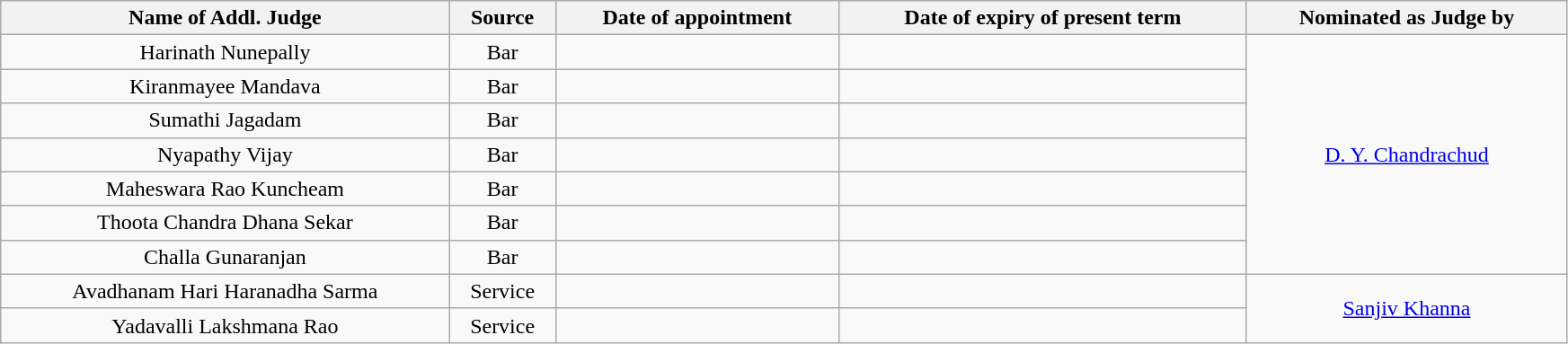<table class="wikitable sortable static-row-numbers static-row-header" style="text-align:center" width="92%">
<tr>
<th>Name of Addl. Judge</th>
<th>Source</th>
<th>Date of appointment</th>
<th>Date of expiry of present term</th>
<th>Nominated as Judge by</th>
</tr>
<tr>
<td>Harinath Nunepally</td>
<td>Bar</td>
<td></td>
<td></td>
<td rowspan="7"><a href='#'>D. Y. Chandrachud</a></td>
</tr>
<tr>
<td>Kiranmayee Mandava</td>
<td>Bar</td>
<td></td>
<td></td>
</tr>
<tr>
<td>Sumathi Jagadam</td>
<td>Bar</td>
<td></td>
<td></td>
</tr>
<tr>
<td>Nyapathy Vijay</td>
<td>Bar</td>
<td></td>
<td></td>
</tr>
<tr>
<td>Maheswara Rao Kuncheam</td>
<td>Bar</td>
<td></td>
<td></td>
</tr>
<tr>
<td>Thoota Chandra Dhana Sekar</td>
<td>Bar</td>
<td></td>
<td></td>
</tr>
<tr>
<td>Challa Gunaranjan</td>
<td>Bar</td>
<td></td>
<td></td>
</tr>
<tr>
<td>Avadhanam Hari Haranadha Sarma</td>
<td>Service</td>
<td></td>
<td></td>
<td rowspan="2"><a href='#'>Sanjiv Khanna</a></td>
</tr>
<tr>
<td>Yadavalli Lakshmana Rao</td>
<td>Service</td>
<td></td>
<td></td>
</tr>
</table>
